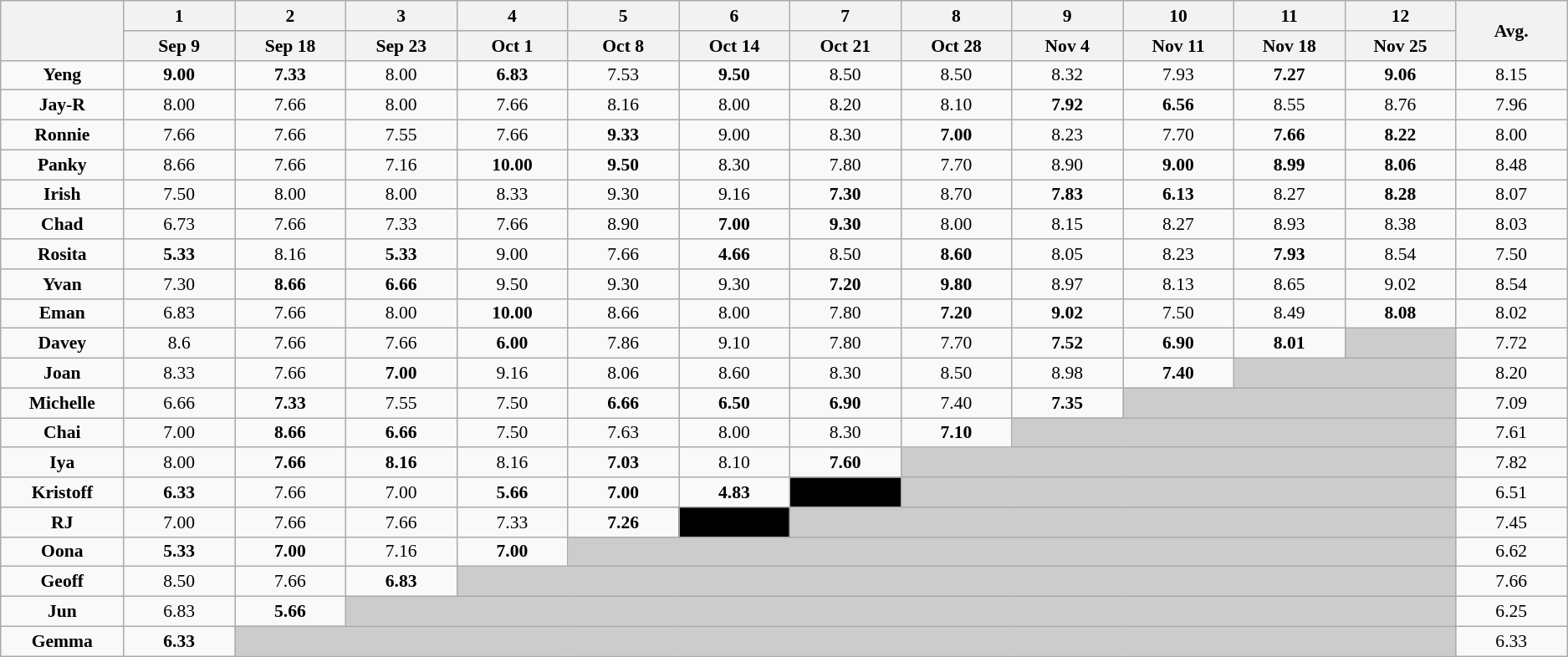<table class="wikitable" style="font-size:90%; text-align:center">
<tr>
<th style="width: 4%;" rowspan="2"></th>
<th style="width: 4%">1</th>
<th style="width: 4%">2</th>
<th style="width: 4%">3</th>
<th style="width: 4%">4</th>
<th style="width: 4%">5</th>
<th style="width: 4%">6</th>
<th style="width: 4%">7</th>
<th style="width: 4%">8</th>
<th style="width: 4%">9</th>
<th style="width: 4%">10</th>
<th style="width: 4%">11</th>
<th style="width: 4%">12</th>
<th style="width: 4%" rowspan="2">Avg.</th>
</tr>
<tr>
<th>Sep 9</th>
<th>Sep 18</th>
<th>Sep 23</th>
<th>Oct 1</th>
<th>Oct 8</th>
<th>Oct 14</th>
<th>Oct 21</th>
<th>Oct 28</th>
<th>Nov 4</th>
<th>Nov 11</th>
<th>Nov 18</th>
<th>Nov 25</th>
</tr>
<tr>
<td><strong>Yeng</strong></td>
<td><span><strong>9.00</strong></span></td>
<td><span><strong>7.33</strong></span></td>
<td>8.00</td>
<td><span><strong>6.83</strong></span></td>
<td>7.53</td>
<td><span><strong>9.50</strong></span></td>
<td>8.50</td>
<td>8.50</td>
<td>8.32</td>
<td>7.93</td>
<td><span><strong>7.27</strong></span></td>
<td><span><strong>9.06</strong></span></td>
<td>8.15</td>
</tr>
<tr>
<td><strong>Jay-R</strong></td>
<td>8.00</td>
<td>7.66</td>
<td>8.00</td>
<td>7.66</td>
<td>8.16</td>
<td>8.00</td>
<td>8.20</td>
<td>8.10</td>
<td><span><strong>7.92</strong></span></td>
<td><span><strong>6.56</strong></span></td>
<td>8.55</td>
<td>8.76</td>
<td>7.96</td>
</tr>
<tr>
<td><strong>Ronnie</strong></td>
<td>7.66</td>
<td>7.66</td>
<td>7.55</td>
<td>7.66</td>
<td><span><strong>9.33</strong></span></td>
<td>9.00</td>
<td>8.30</td>
<td><span><strong>7.00</strong></span></td>
<td>8.23</td>
<td>7.70</td>
<td><span><strong>7.66</strong></span></td>
<td><span><strong>8.22</strong></span></td>
<td>8.00</td>
</tr>
<tr>
<td><strong>Panky</strong></td>
<td>8.66</td>
<td>7.66</td>
<td>7.16</td>
<td><span><strong>10.00</strong></span></td>
<td><span><strong>9.50</strong></span></td>
<td>8.30</td>
<td>7.80</td>
<td>7.70</td>
<td>8.90</td>
<td><span><strong>9.00</strong></span></td>
<td><span><strong>8.99</strong></span></td>
<td><span><strong>8.06</strong></span></td>
<td>8.48</td>
</tr>
<tr>
<td><strong>Irish</strong></td>
<td>7.50</td>
<td>8.00</td>
<td>8.00</td>
<td>8.33</td>
<td>9.30</td>
<td>9.16</td>
<td><span><strong>7.30</strong></span></td>
<td>8.70</td>
<td><span><strong>7.83</strong></span></td>
<td><span><strong>6.13</strong></span></td>
<td>8.27</td>
<td><span><strong>8.28</strong></span></td>
<td>8.07</td>
</tr>
<tr>
<td><strong>Chad</strong></td>
<td>6.73</td>
<td>7.66</td>
<td>7.33</td>
<td>7.66</td>
<td>8.90</td>
<td><span><strong>7.00</strong></span></td>
<td><span><strong>9.30</strong></span></td>
<td>8.00</td>
<td>8.15</td>
<td>8.27</td>
<td>8.93</td>
<td>8.38</td>
<td>8.03</td>
</tr>
<tr>
<td><strong>Rosita</strong></td>
<td><span><strong>5.33</strong></span></td>
<td>8.16</td>
<td><span><strong>5.33</strong></span></td>
<td>9.00</td>
<td>7.66</td>
<td><span><strong>4.66</strong></span></td>
<td>8.50</td>
<td><span><strong>8.60</strong></span></td>
<td>8.05</td>
<td>8.23</td>
<td><span><strong>7.93</strong></span></td>
<td>8.54</td>
<td>7.50</td>
</tr>
<tr>
<td><strong>Yvan</strong></td>
<td>7.30</td>
<td><span><strong>8.66</strong></span></td>
<td><span><strong>6.66</strong></span></td>
<td>9.50</td>
<td>9.30</td>
<td>9.30</td>
<td><span><strong>7.20</strong></span></td>
<td><span><strong>9.80</strong></span></td>
<td>8.97</td>
<td>8.13</td>
<td>8.65</td>
<td>9.02</td>
<td>8.54</td>
</tr>
<tr>
<td><strong>Eman</strong></td>
<td>6.83</td>
<td>7.66</td>
<td>8.00</td>
<td><span><strong> 10.00</strong></span></td>
<td>8.66</td>
<td>8.00</td>
<td>7.80</td>
<td><span><strong>7.20</strong></span></td>
<td><span><strong>9.02</strong></span></td>
<td>7.50</td>
<td>8.49</td>
<td><span><strong>8.08</strong></span></td>
<td>8.02</td>
</tr>
<tr>
<td><strong>Davey</strong></td>
<td>8.6</td>
<td>7.66</td>
<td>7.66</td>
<td><span><strong>6.00</strong></span></td>
<td>7.86</td>
<td>9.10</td>
<td>7.80</td>
<td>7.70</td>
<td><span><strong>7.52</strong></span></td>
<td><span><strong>6.90</strong></span></td>
<td><span><strong>8.01</strong></span></td>
<td style="background:#ccc;"></td>
<td>7.72</td>
</tr>
<tr>
<td><strong>Joan</strong></td>
<td>8.33</td>
<td>7.66</td>
<td><span><strong>7.00</strong></span></td>
<td>9.16</td>
<td>8.06</td>
<td>8.60</td>
<td>8.30</td>
<td>8.50</td>
<td>8.98</td>
<td><span><strong>7.40</strong></span></td>
<td colspan="2" style="background:#ccc;"></td>
<td>8.20</td>
</tr>
<tr>
<td><strong>Michelle</strong></td>
<td>6.66</td>
<td><span><strong>7.33</strong></span></td>
<td>7.55</td>
<td>7.50</td>
<td><span><strong>6.66</strong></span></td>
<td><span><strong>6.50</strong></span></td>
<td><span><strong>6.90</strong></span></td>
<td>7.40</td>
<td><span><strong>7.35</strong></span></td>
<td colspan="3" style="background:#ccc;"></td>
<td>7.09</td>
</tr>
<tr>
<td><strong>Chai</strong></td>
<td>7.00</td>
<td><span><strong>8.66</strong></span></td>
<td><span><strong>6.66</strong></span></td>
<td>7.50</td>
<td>7.63</td>
<td>8.00</td>
<td>8.30</td>
<td><span><strong>7.10</strong></span></td>
<td colspan="4" style="background:#ccc;"></td>
<td>7.61</td>
</tr>
<tr>
<td><strong>Iya</strong></td>
<td>8.00</td>
<td><span><strong>7.66</strong></span></td>
<td><span><strong>8.16</strong></span></td>
<td>8.16</td>
<td><span><strong>7.03</strong></span></td>
<td>8.10</td>
<td><span><strong>7.60</strong></span></td>
<td colspan="5" style="background:#ccc;"></td>
<td>7.82</td>
</tr>
<tr>
<td><strong>Kristoff</strong></td>
<td><span><strong>6.33</strong></span></td>
<td>7.66</td>
<td>7.00</td>
<td><span><strong>5.66</strong></span></td>
<td><span><strong>7.00</strong></span></td>
<td><span><strong>4.83</strong></span></td>
<td style="background:#000;"><span> 7.10</span></td>
<td colspan="5" style="background:#ccc;"></td>
<td>6.51</td>
</tr>
<tr>
<td><strong>RJ</strong></td>
<td>7.00</td>
<td>7.66</td>
<td>7.66</td>
<td>7.33</td>
<td><span><strong>7.26</strong></span></td>
<td style="background:#000;"><span> 7.80</span></td>
<td colspan="6" style="background:#ccc;"></td>
<td>7.45</td>
</tr>
<tr>
<td><strong>Oona</strong></td>
<td><span><strong>5.33</strong></span></td>
<td><span><strong>7.00</strong></span></td>
<td>7.16</td>
<td><span><strong>7.00 </strong></span></td>
<td colspan="8" style="background:#ccc;"></td>
<td>6.62</td>
</tr>
<tr>
<td><strong>Geoff</strong></td>
<td>8.50</td>
<td>7.66</td>
<td><span><strong>6.83</strong></span></td>
<td colspan="9" style="background:#ccc;"></td>
<td>7.66</td>
</tr>
<tr>
<td><strong>Jun</strong></td>
<td>6.83</td>
<td><span><strong>5.66</strong></span></td>
<td colspan="10" style="background:#ccc;"></td>
<td>6.25</td>
</tr>
<tr>
<td><strong>Gemma</strong></td>
<td><span><strong>6.33</strong></span></td>
<td colspan="11" style="background:#ccc;"></td>
<td>6.33</td>
</tr>
</table>
